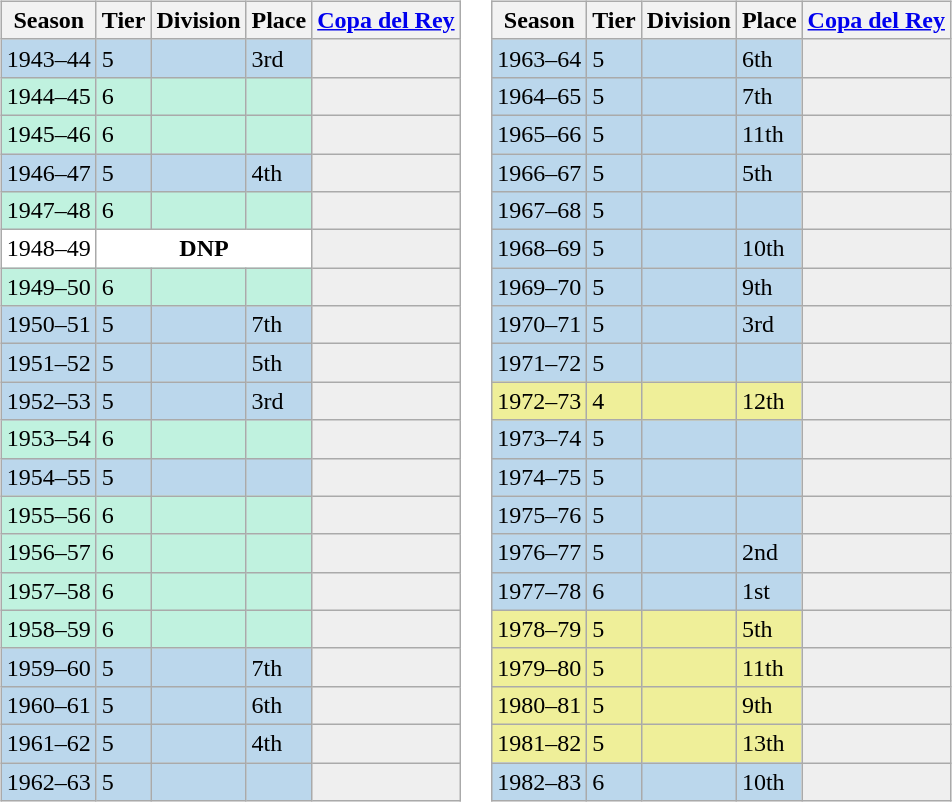<table>
<tr>
<td valign="top" width=0%><br><table class="wikitable">
<tr style="background:#f0f6fa;">
<th>Season</th>
<th>Tier</th>
<th>Division</th>
<th>Place</th>
<th><a href='#'>Copa del Rey</a></th>
</tr>
<tr>
<td style="background:#BBD7EC;">1943–44</td>
<td style="background:#BBD7EC;">5</td>
<td style="background:#BBD7EC;"></td>
<td style="background:#BBD7EC;">3rd</td>
<th style="background:#efefef;"></th>
</tr>
<tr>
<td style="background:#C0F2DF;">1944–45</td>
<td style="background:#C0F2DF;">6</td>
<td style="background:#C0F2DF;"></td>
<td style="background:#C0F2DF;"></td>
<th style="background:#efefef;"></th>
</tr>
<tr>
<td style="background:#C0F2DF;">1945–46</td>
<td style="background:#C0F2DF;">6</td>
<td style="background:#C0F2DF;"></td>
<td style="background:#C0F2DF;"></td>
<th style="background:#efefef;"></th>
</tr>
<tr>
<td style="background:#BBD7EC;">1946–47</td>
<td style="background:#BBD7EC;">5</td>
<td style="background:#BBD7EC;"></td>
<td style="background:#BBD7EC;">4th</td>
<th style="background:#efefef;"></th>
</tr>
<tr>
<td style="background:#C0F2DF;">1947–48</td>
<td style="background:#C0F2DF;">6</td>
<td style="background:#C0F2DF;"></td>
<td style="background:#C0F2DF;"></td>
<th style="background:#efefef;"></th>
</tr>
<tr>
<td style="background:#FFFFFF;">1948–49</td>
<th style="background:#FFFFFF;" colspan="3">DNP</th>
<th style="background:#efefef;"></th>
</tr>
<tr>
<td style="background:#C0F2DF;">1949–50</td>
<td style="background:#C0F2DF;">6</td>
<td style="background:#C0F2DF;"></td>
<td style="background:#C0F2DF;"></td>
<th style="background:#efefef;"></th>
</tr>
<tr>
<td style="background:#BBD7EC;">1950–51</td>
<td style="background:#BBD7EC;">5</td>
<td style="background:#BBD7EC;"></td>
<td style="background:#BBD7EC;">7th</td>
<th style="background:#efefef;"></th>
</tr>
<tr>
<td style="background:#BBD7EC;">1951–52</td>
<td style="background:#BBD7EC;">5</td>
<td style="background:#BBD7EC;"></td>
<td style="background:#BBD7EC;">5th</td>
<th style="background:#efefef;"></th>
</tr>
<tr>
<td style="background:#BBD7EC;">1952–53</td>
<td style="background:#BBD7EC;">5</td>
<td style="background:#BBD7EC;"></td>
<td style="background:#BBD7EC;">3rd</td>
<th style="background:#efefef;"></th>
</tr>
<tr>
<td style="background:#C0F2DF;">1953–54</td>
<td style="background:#C0F2DF;">6</td>
<td style="background:#C0F2DF;"></td>
<td style="background:#C0F2DF;"></td>
<th style="background:#efefef;"></th>
</tr>
<tr>
<td style="background:#BBD7EC;">1954–55</td>
<td style="background:#BBD7EC;">5</td>
<td style="background:#BBD7EC;"></td>
<td style="background:#BBD7EC;"></td>
<th style="background:#efefef;"></th>
</tr>
<tr>
<td style="background:#C0F2DF;">1955–56</td>
<td style="background:#C0F2DF;">6</td>
<td style="background:#C0F2DF;"></td>
<td style="background:#C0F2DF;"></td>
<th style="background:#efefef;"></th>
</tr>
<tr>
<td style="background:#C0F2DF;">1956–57</td>
<td style="background:#C0F2DF;">6</td>
<td style="background:#C0F2DF;"></td>
<td style="background:#C0F2DF;"></td>
<th style="background:#efefef;"></th>
</tr>
<tr>
<td style="background:#C0F2DF;">1957–58</td>
<td style="background:#C0F2DF;">6</td>
<td style="background:#C0F2DF;"></td>
<td style="background:#C0F2DF;"></td>
<th style="background:#efefef;"></th>
</tr>
<tr>
<td style="background:#C0F2DF;">1958–59</td>
<td style="background:#C0F2DF;">6</td>
<td style="background:#C0F2DF;"></td>
<td style="background:#C0F2DF;"></td>
<th style="background:#efefef;"></th>
</tr>
<tr>
<td style="background:#BBD7EC;">1959–60</td>
<td style="background:#BBD7EC;">5</td>
<td style="background:#BBD7EC;"></td>
<td style="background:#BBD7EC;">7th</td>
<th style="background:#efefef;"></th>
</tr>
<tr>
<td style="background:#BBD7EC;">1960–61</td>
<td style="background:#BBD7EC;">5</td>
<td style="background:#BBD7EC;"></td>
<td style="background:#BBD7EC;">6th</td>
<th style="background:#efefef;"></th>
</tr>
<tr>
<td style="background:#BBD7EC;">1961–62</td>
<td style="background:#BBD7EC;">5</td>
<td style="background:#BBD7EC;"></td>
<td style="background:#BBD7EC;">4th</td>
<th style="background:#efefef;"></th>
</tr>
<tr>
<td style="background:#BBD7EC;">1962–63</td>
<td style="background:#BBD7EC;">5</td>
<td style="background:#BBD7EC;"></td>
<td style="background:#BBD7EC;"></td>
<th style="background:#efefef;"></th>
</tr>
</table>
</td>
<td valign="top" width=0%><br><table class="wikitable">
<tr style="background:#f0f6fa;">
<th>Season</th>
<th>Tier</th>
<th>Division</th>
<th>Place</th>
<th><a href='#'>Copa del Rey</a></th>
</tr>
<tr>
<td style="background:#BBD7EC;">1963–64</td>
<td style="background:#BBD7EC;">5</td>
<td style="background:#BBD7EC;"></td>
<td style="background:#BBD7EC;">6th</td>
<th style="background:#efefef;"></th>
</tr>
<tr>
<td style="background:#BBD7EC;">1964–65</td>
<td style="background:#BBD7EC;">5</td>
<td style="background:#BBD7EC;"></td>
<td style="background:#BBD7EC;">7th</td>
<th style="background:#efefef;"></th>
</tr>
<tr>
<td style="background:#BBD7EC;">1965–66</td>
<td style="background:#BBD7EC;">5</td>
<td style="background:#BBD7EC;"></td>
<td style="background:#BBD7EC;">11th</td>
<th style="background:#efefef;"></th>
</tr>
<tr>
<td style="background:#BBD7EC;">1966–67</td>
<td style="background:#BBD7EC;">5</td>
<td style="background:#BBD7EC;"></td>
<td style="background:#BBD7EC;">5th</td>
<th style="background:#efefef;"></th>
</tr>
<tr>
<td style="background:#BBD7EC;">1967–68</td>
<td style="background:#BBD7EC;">5</td>
<td style="background:#BBD7EC;"></td>
<td style="background:#BBD7EC;"></td>
<th style="background:#efefef;"></th>
</tr>
<tr>
<td style="background:#BBD7EC;">1968–69</td>
<td style="background:#BBD7EC;">5</td>
<td style="background:#BBD7EC;"></td>
<td style="background:#BBD7EC;">10th</td>
<th style="background:#efefef;"></th>
</tr>
<tr>
<td style="background:#BBD7EC;">1969–70</td>
<td style="background:#BBD7EC;">5</td>
<td style="background:#BBD7EC;"></td>
<td style="background:#BBD7EC;">9th</td>
<th style="background:#efefef;"></th>
</tr>
<tr>
<td style="background:#BBD7EC;">1970–71</td>
<td style="background:#BBD7EC;">5</td>
<td style="background:#BBD7EC;"></td>
<td style="background:#BBD7EC;">3rd</td>
<th style="background:#efefef;"></th>
</tr>
<tr>
<td style="background:#BBD7EC;">1971–72</td>
<td style="background:#BBD7EC;">5</td>
<td style="background:#BBD7EC;"></td>
<td style="background:#BBD7EC;"></td>
<th style="background:#efefef;"></th>
</tr>
<tr>
<td style="background:#EFEF99;">1972–73</td>
<td style="background:#EFEF99;">4</td>
<td style="background:#EFEF99;"></td>
<td style="background:#EFEF99;">12th</td>
<th style="background:#efefef;"></th>
</tr>
<tr>
<td style="background:#BBD7EC;">1973–74</td>
<td style="background:#BBD7EC;">5</td>
<td style="background:#BBD7EC;"></td>
<td style="background:#BBD7EC;"></td>
<th style="background:#efefef;"></th>
</tr>
<tr>
<td style="background:#BBD7EC;">1974–75</td>
<td style="background:#BBD7EC;">5</td>
<td style="background:#BBD7EC;"></td>
<td style="background:#BBD7EC;"></td>
<th style="background:#efefef;"></th>
</tr>
<tr>
<td style="background:#BBD7EC;">1975–76</td>
<td style="background:#BBD7EC;">5</td>
<td style="background:#BBD7EC;"></td>
<td style="background:#BBD7EC;"></td>
<th style="background:#efefef;"></th>
</tr>
<tr>
<td style="background:#BBD7EC;">1976–77</td>
<td style="background:#BBD7EC;">5</td>
<td style="background:#BBD7EC;"></td>
<td style="background:#BBD7EC;">2nd</td>
<th style="background:#efefef;"></th>
</tr>
<tr>
<td style="background:#BBD7EC;">1977–78</td>
<td style="background:#BBD7EC;">6</td>
<td style="background:#BBD7EC;"></td>
<td style="background:#BBD7EC;">1st</td>
<th style="background:#efefef;"></th>
</tr>
<tr>
<td style="background:#EFEF99;">1978–79</td>
<td style="background:#EFEF99;">5</td>
<td style="background:#EFEF99;"></td>
<td style="background:#EFEF99;">5th</td>
<th style="background:#efefef;"></th>
</tr>
<tr>
<td style="background:#EFEF99;">1979–80</td>
<td style="background:#EFEF99;">5</td>
<td style="background:#EFEF99;"></td>
<td style="background:#EFEF99;">11th</td>
<th style="background:#efefef;"></th>
</tr>
<tr>
<td style="background:#EFEF99;">1980–81</td>
<td style="background:#EFEF99;">5</td>
<td style="background:#EFEF99;"></td>
<td style="background:#EFEF99;">9th</td>
<th style="background:#efefef;"></th>
</tr>
<tr>
<td style="background:#EFEF99;">1981–82</td>
<td style="background:#EFEF99;">5</td>
<td style="background:#EFEF99;"></td>
<td style="background:#EFEF99;">13th</td>
<th style="background:#efefef;"></th>
</tr>
<tr>
<td style="background:#BBD7EC;">1982–83</td>
<td style="background:#BBD7EC;">6</td>
<td style="background:#BBD7EC;"></td>
<td style="background:#BBD7EC;">10th</td>
<th style="background:#efefef;"></th>
</tr>
</table>
</td>
</tr>
</table>
